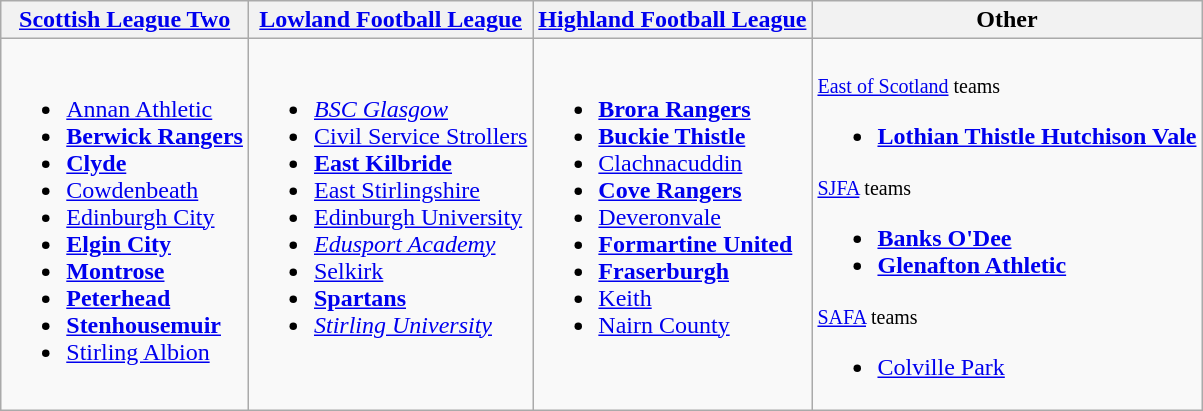<table class="wikitable" style="text-align:left">
<tr>
<th><a href='#'>Scottish League Two</a></th>
<th><a href='#'>Lowland Football League</a></th>
<th><a href='#'>Highland Football League</a></th>
<th>Other</th>
</tr>
<tr>
<td valign=top><br><ul><li><a href='#'>Annan Athletic</a></li><li><strong><a href='#'>Berwick Rangers</a></strong></li><li><strong><a href='#'>Clyde</a></strong></li><li><a href='#'>Cowdenbeath</a></li><li><a href='#'>Edinburgh City</a></li><li><strong><a href='#'>Elgin City</a></strong></li><li><strong><a href='#'>Montrose</a></strong></li><li><strong><a href='#'>Peterhead</a></strong></li><li><strong><a href='#'>Stenhousemuir</a></strong></li><li><a href='#'>Stirling Albion</a></li></ul></td>
<td valign=top><br><ul><li><em><a href='#'>BSC Glasgow</a></em></li><li><a href='#'>Civil Service Strollers</a></li><li><strong><a href='#'>East Kilbride</a></strong></li><li><a href='#'>East Stirlingshire</a></li><li><a href='#'>Edinburgh University</a></li><li><em><a href='#'>Edusport Academy</a></em></li><li><a href='#'>Selkirk</a></li><li><strong><a href='#'>Spartans</a></strong></li><li><em><a href='#'>Stirling University</a></em></li></ul></td>
<td valign=top><br><ul><li><strong><a href='#'>Brora Rangers</a></strong></li><li><strong><a href='#'>Buckie Thistle</a></strong></li><li><a href='#'>Clachnacuddin</a></li><li><strong><a href='#'>Cove Rangers</a></strong></li><li><a href='#'>Deveronvale</a></li><li><strong><a href='#'>Formartine United</a></strong></li><li><strong><a href='#'>Fraserburgh</a></strong></li><li><a href='#'>Keith</a></li><li><a href='#'>Nairn County</a></li></ul></td>
<td valign=top><br><small><a href='#'>East of Scotland</a> teams</small><ul><li><strong><a href='#'>Lothian Thistle Hutchison Vale</a></strong></li></ul><small><a href='#'>SJFA</a> teams</small><ul><li><strong><a href='#'>Banks O'Dee</a></strong></li><li><strong><a href='#'>Glenafton Athletic</a></strong></li></ul><small><a href='#'>SAFA</a> teams</small><ul><li><a href='#'>Colville Park</a></li></ul></td>
</tr>
</table>
